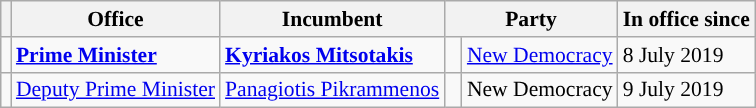<table class="wikitable" style="font-size: 90%;">
<tr>
<th></th>
<th>Office</th>
<th>Incumbent</th>
<th colspan="2">Party</th>
<th>In office since</th>
</tr>
<tr>
<td></td>
<td><strong><a href='#'>Prime Minister</a></strong></td>
<td><strong><a href='#'>Kyriakos Mitsotakis</a></strong></td>
<td width="5" style="background-color: "></td>
<td><a href='#'>New Democracy</a></td>
<td>8 July 2019</td>
</tr>
<tr>
<td></td>
<td><a href='#'>Deputy Prime Minister</a></td>
<td><a href='#'>Panagiotis Pikrammenos</a></td>
<td width="5" style="background-color: "></td>
<td>New Democracy</td>
<td>9 July 2019</td>
</tr>
</table>
